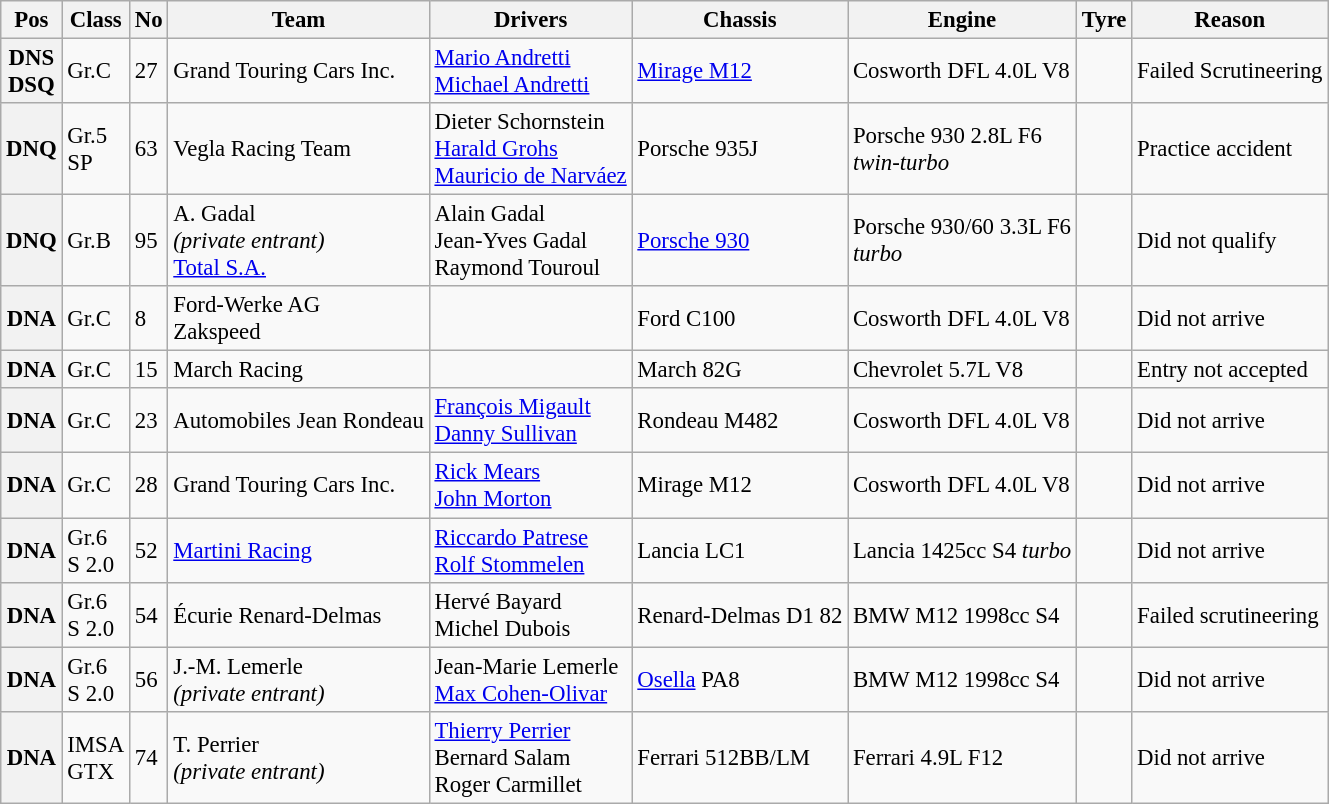<table class="wikitable" style="font-size: 95%;">
<tr>
<th>Pos</th>
<th>Class</th>
<th>No</th>
<th>Team</th>
<th>Drivers</th>
<th>Chassis</th>
<th>Engine</th>
<th>Tyre</th>
<th>Reason</th>
</tr>
<tr>
<th>DNS<br>DSQ</th>
<td>Gr.C</td>
<td>27</td>
<td> Grand Touring Cars Inc.</td>
<td> <a href='#'>Mario Andretti</a><br> <a href='#'>Michael Andretti</a></td>
<td><a href='#'>Mirage M12</a></td>
<td>Cosworth DFL 4.0L V8</td>
<td></td>
<td>Failed Scrutineering</td>
</tr>
<tr>
<th>DNQ</th>
<td>Gr.5<br>SP</td>
<td>63</td>
<td> Vegla Racing Team</td>
<td> Dieter Schornstein<br> <a href='#'>Harald Grohs</a><br> <a href='#'>Mauricio de Narváez</a></td>
<td>Porsche 935J</td>
<td>Porsche 930 2.8L F6<br> <em>twin-turbo</em></td>
<td></td>
<td>Practice accident</td>
</tr>
<tr>
<th>DNQ</th>
<td>Gr.B</td>
<td>95</td>
<td> A. Gadal<br><em>(private entrant)</em><br><a href='#'>Total S.A.</a></td>
<td> Alain Gadal<br> Jean-Yves Gadal<br> Raymond Touroul</td>
<td><a href='#'>Porsche 930</a></td>
<td>Porsche 930/60 3.3L F6<br><em>turbo</em></td>
<td></td>
<td>Did not qualify</td>
</tr>
<tr>
<th>DNA</th>
<td>Gr.C</td>
<td>8</td>
<td> Ford-Werke AG <br> Zakspeed</td>
<td></td>
<td>Ford C100</td>
<td>Cosworth DFL 4.0L V8</td>
<td></td>
<td>Did not arrive</td>
</tr>
<tr>
<th>DNA</th>
<td>Gr.C</td>
<td>15</td>
<td> March Racing</td>
<td></td>
<td>March 82G</td>
<td>Chevrolet 5.7L V8</td>
<td></td>
<td>Entry not accepted</td>
</tr>
<tr>
<th>DNA</th>
<td>Gr.C</td>
<td>23</td>
<td> Automobiles Jean Rondeau</td>
<td> <a href='#'>François Migault</a><br> <a href='#'>Danny Sullivan</a></td>
<td>Rondeau M482</td>
<td>Cosworth DFL 4.0L V8</td>
<td></td>
<td>Did not arrive</td>
</tr>
<tr>
<th>DNA</th>
<td>Gr.C</td>
<td>28</td>
<td> Grand Touring Cars Inc.</td>
<td> <a href='#'>Rick Mears</a><br> <a href='#'>John Morton</a></td>
<td>Mirage M12</td>
<td>Cosworth DFL 4.0L V8</td>
<td></td>
<td>Did not arrive</td>
</tr>
<tr>
<th>DNA</th>
<td>Gr.6<br>S 2.0</td>
<td>52</td>
<td> <a href='#'>Martini Racing</a></td>
<td> <a href='#'>Riccardo Patrese</a><br> <a href='#'>Rolf Stommelen</a></td>
<td>Lancia LC1</td>
<td>Lancia 1425cc S4 <em>turbo</em></td>
<td></td>
<td>Did not arrive</td>
</tr>
<tr>
<th>DNA</th>
<td>Gr.6<br>S 2.0</td>
<td>54</td>
<td> Écurie Renard-Delmas</td>
<td> Hervé Bayard<br> Michel Dubois</td>
<td>Renard-Delmas D1 82</td>
<td>BMW M12 1998cc S4</td>
<td></td>
<td>Failed scrutineering</td>
</tr>
<tr>
<th>DNA</th>
<td>Gr.6<br>S 2.0</td>
<td>56</td>
<td> J.-M. Lemerle <br><em>(private entrant)</em></td>
<td> Jean-Marie Lemerle<br> <a href='#'>Max Cohen-Olivar</a></td>
<td><a href='#'>Osella</a> PA8</td>
<td>BMW M12 1998cc S4</td>
<td></td>
<td>Did not arrive</td>
</tr>
<tr>
<th>DNA</th>
<td>IMSA<br>GTX</td>
<td>74</td>
<td> T. Perrier <br><em>(private entrant)</em></td>
<td> <a href='#'>Thierry Perrier</a><br> Bernard Salam<br> Roger Carmillet</td>
<td>Ferrari 512BB/LM</td>
<td>Ferrari 4.9L F12</td>
<td></td>
<td>Did not arrive</td>
</tr>
</table>
